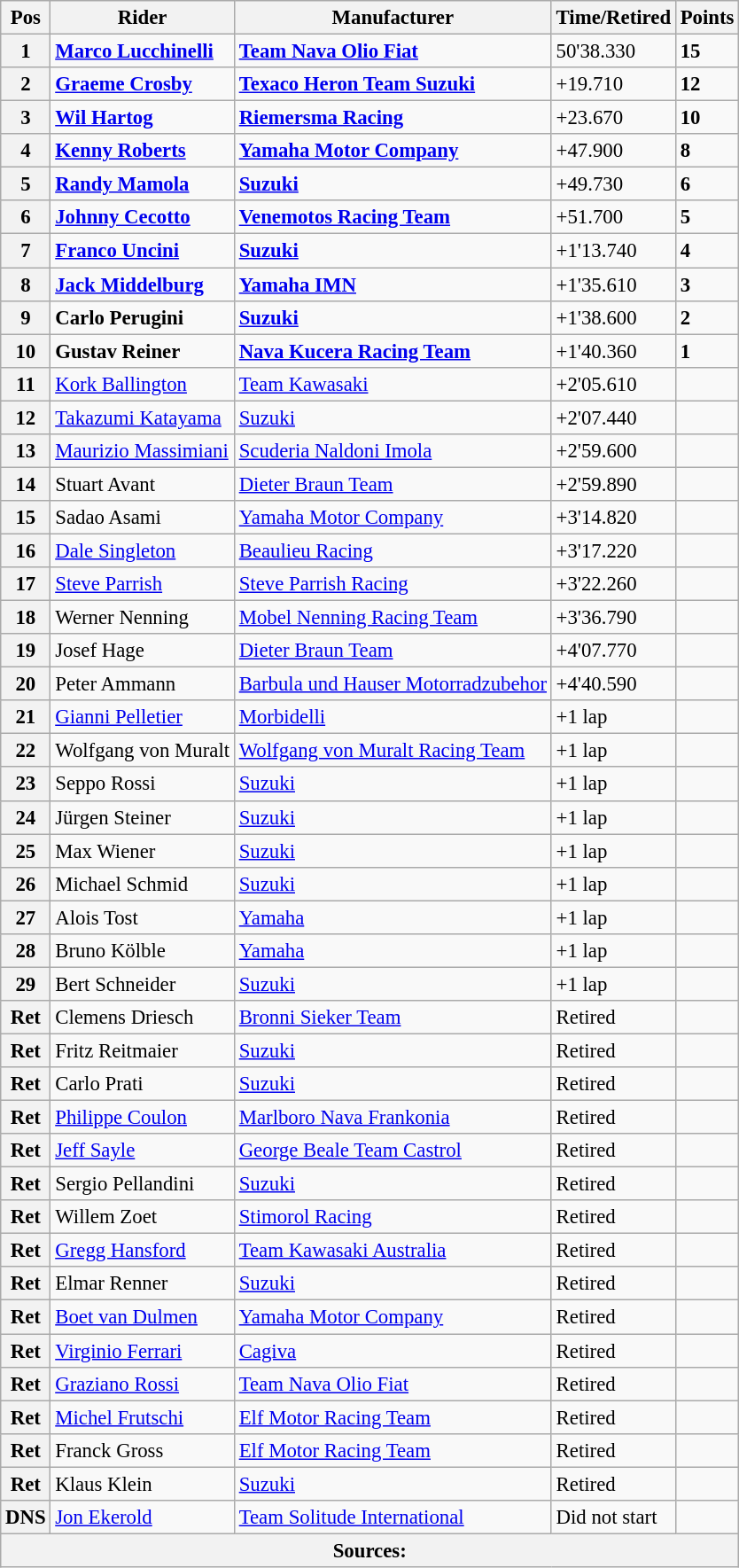<table class="wikitable" style="font-size: 95%;">
<tr>
<th>Pos</th>
<th>Rider</th>
<th>Manufacturer</th>
<th>Time/Retired</th>
<th>Points</th>
</tr>
<tr>
<th>1</th>
<td> <strong><a href='#'>Marco Lucchinelli</a></strong></td>
<td><strong><a href='#'>Team Nava Olio Fiat</a></strong></td>
<td>50'38.330</td>
<td><strong>15</strong></td>
</tr>
<tr>
<th>2</th>
<td> <strong><a href='#'>Graeme Crosby</a></strong></td>
<td><strong><a href='#'>Texaco Heron Team Suzuki</a></strong></td>
<td>+19.710</td>
<td><strong>12</strong></td>
</tr>
<tr>
<th>3</th>
<td> <strong><a href='#'>Wil Hartog</a></strong></td>
<td><strong><a href='#'>Riemersma Racing</a></strong></td>
<td>+23.670</td>
<td><strong>10</strong></td>
</tr>
<tr>
<th>4</th>
<td> <strong><a href='#'>Kenny Roberts</a></strong></td>
<td><strong><a href='#'>Yamaha Motor Company</a></strong></td>
<td>+47.900</td>
<td><strong>8</strong></td>
</tr>
<tr>
<th>5</th>
<td> <strong><a href='#'>Randy Mamola</a></strong></td>
<td><strong><a href='#'>Suzuki</a></strong></td>
<td>+49.730</td>
<td><strong>6</strong></td>
</tr>
<tr>
<th>6</th>
<td> <strong><a href='#'>Johnny Cecotto</a></strong></td>
<td><strong><a href='#'>Venemotos Racing Team</a></strong></td>
<td>+51.700</td>
<td><strong>5</strong></td>
</tr>
<tr>
<th>7</th>
<td> <strong><a href='#'>Franco Uncini</a></strong></td>
<td><strong><a href='#'>Suzuki</a></strong></td>
<td>+1'13.740</td>
<td><strong>4</strong></td>
</tr>
<tr>
<th>8</th>
<td> <strong><a href='#'>Jack Middelburg</a></strong></td>
<td><strong><a href='#'>Yamaha IMN</a></strong></td>
<td>+1'35.610</td>
<td><strong>3</strong></td>
</tr>
<tr>
<th>9</th>
<td> <strong>Carlo Perugini</strong></td>
<td><strong><a href='#'>Suzuki</a></strong></td>
<td>+1'38.600</td>
<td><strong>2</strong></td>
</tr>
<tr>
<th>10</th>
<td> <strong>Gustav Reiner</strong></td>
<td><strong><a href='#'>Nava Kucera Racing Team</a></strong></td>
<td>+1'40.360</td>
<td><strong>1</strong></td>
</tr>
<tr>
<th>11</th>
<td> <a href='#'>Kork Ballington</a></td>
<td><a href='#'>Team Kawasaki</a></td>
<td>+2'05.610</td>
<td></td>
</tr>
<tr>
<th>12</th>
<td> <a href='#'>Takazumi Katayama</a></td>
<td><a href='#'>Suzuki</a></td>
<td>+2'07.440</td>
<td></td>
</tr>
<tr>
<th>13</th>
<td> <a href='#'>Maurizio Massimiani</a></td>
<td><a href='#'>Scuderia Naldoni Imola</a></td>
<td>+2'59.600</td>
<td></td>
</tr>
<tr>
<th>14</th>
<td> Stuart Avant</td>
<td><a href='#'>Dieter Braun Team</a></td>
<td>+2'59.890</td>
<td></td>
</tr>
<tr>
<th>15</th>
<td> Sadao Asami</td>
<td><a href='#'>Yamaha Motor Company</a></td>
<td>+3'14.820</td>
<td></td>
</tr>
<tr>
<th>16</th>
<td> <a href='#'>Dale Singleton</a></td>
<td><a href='#'>Beaulieu Racing</a></td>
<td>+3'17.220</td>
<td></td>
</tr>
<tr>
<th>17</th>
<td> <a href='#'>Steve Parrish</a></td>
<td><a href='#'>Steve Parrish Racing</a></td>
<td>+3'22.260</td>
<td></td>
</tr>
<tr>
<th>18</th>
<td> Werner Nenning</td>
<td><a href='#'>Mobel Nenning Racing Team</a></td>
<td>+3'36.790</td>
<td></td>
</tr>
<tr>
<th>19</th>
<td> Josef Hage</td>
<td><a href='#'>Dieter Braun Team</a></td>
<td>+4'07.770</td>
<td></td>
</tr>
<tr>
<th>20</th>
<td> Peter Ammann</td>
<td><a href='#'>Barbula und Hauser Motorradzubehor</a></td>
<td>+4'40.590</td>
<td></td>
</tr>
<tr>
<th>21</th>
<td> <a href='#'>Gianni Pelletier</a></td>
<td><a href='#'>Morbidelli</a></td>
<td>+1 lap</td>
<td></td>
</tr>
<tr>
<th>22</th>
<td> Wolfgang von Muralt</td>
<td><a href='#'>Wolfgang von Muralt Racing Team</a></td>
<td>+1 lap</td>
<td></td>
</tr>
<tr>
<th>23</th>
<td> Seppo Rossi</td>
<td><a href='#'>Suzuki</a></td>
<td>+1 lap</td>
<td></td>
</tr>
<tr>
<th>24</th>
<td> Jürgen Steiner</td>
<td><a href='#'>Suzuki</a></td>
<td>+1 lap</td>
<td></td>
</tr>
<tr>
<th>25</th>
<td> Max Wiener</td>
<td><a href='#'>Suzuki</a></td>
<td>+1 lap</td>
<td></td>
</tr>
<tr>
<th>26</th>
<td> Michael Schmid</td>
<td><a href='#'>Suzuki</a></td>
<td>+1 lap</td>
<td></td>
</tr>
<tr>
<th>27</th>
<td> Alois Tost</td>
<td><a href='#'>Yamaha</a></td>
<td>+1 lap</td>
<td></td>
</tr>
<tr>
<th>28</th>
<td> Bruno Kölble</td>
<td><a href='#'>Yamaha</a></td>
<td>+1 lap</td>
<td></td>
</tr>
<tr>
<th>29</th>
<td> Bert Schneider</td>
<td><a href='#'>Suzuki</a></td>
<td>+1 lap</td>
<td></td>
</tr>
<tr>
<th>Ret</th>
<td> Clemens Driesch</td>
<td><a href='#'>Bronni Sieker Team</a></td>
<td>Retired</td>
<td></td>
</tr>
<tr>
<th>Ret</th>
<td> Fritz Reitmaier</td>
<td><a href='#'>Suzuki</a></td>
<td>Retired</td>
<td></td>
</tr>
<tr>
<th>Ret</th>
<td> Carlo Prati</td>
<td><a href='#'>Suzuki</a></td>
<td>Retired</td>
<td></td>
</tr>
<tr>
<th>Ret</th>
<td> <a href='#'>Philippe Coulon</a></td>
<td><a href='#'>Marlboro Nava Frankonia</a></td>
<td>Retired</td>
<td></td>
</tr>
<tr>
<th>Ret</th>
<td> <a href='#'>Jeff Sayle</a></td>
<td><a href='#'>George Beale Team Castrol</a></td>
<td>Retired</td>
<td></td>
</tr>
<tr>
<th>Ret</th>
<td> Sergio Pellandini</td>
<td><a href='#'>Suzuki</a></td>
<td>Retired</td>
<td></td>
</tr>
<tr>
<th>Ret</th>
<td> Willem Zoet</td>
<td><a href='#'>Stimorol Racing</a></td>
<td>Retired</td>
<td></td>
</tr>
<tr>
<th>Ret</th>
<td> <a href='#'>Gregg Hansford</a></td>
<td><a href='#'>Team Kawasaki Australia</a></td>
<td>Retired</td>
<td></td>
</tr>
<tr>
<th>Ret</th>
<td> Elmar Renner</td>
<td><a href='#'>Suzuki</a></td>
<td>Retired</td>
<td></td>
</tr>
<tr>
<th>Ret</th>
<td> <a href='#'>Boet van Dulmen</a></td>
<td><a href='#'>Yamaha Motor Company</a></td>
<td>Retired</td>
<td></td>
</tr>
<tr>
<th>Ret</th>
<td> <a href='#'>Virginio Ferrari</a></td>
<td><a href='#'>Cagiva</a></td>
<td>Retired</td>
<td></td>
</tr>
<tr>
<th>Ret</th>
<td> <a href='#'>Graziano Rossi</a></td>
<td><a href='#'>Team Nava Olio Fiat</a></td>
<td>Retired</td>
<td></td>
</tr>
<tr>
<th>Ret</th>
<td> <a href='#'>Michel Frutschi</a></td>
<td><a href='#'>Elf Motor Racing Team</a></td>
<td>Retired</td>
<td></td>
</tr>
<tr>
<th>Ret</th>
<td> Franck Gross</td>
<td><a href='#'>Elf Motor Racing Team</a></td>
<td>Retired</td>
<td></td>
</tr>
<tr>
<th>Ret</th>
<td> Klaus Klein</td>
<td><a href='#'>Suzuki</a></td>
<td>Retired</td>
<td></td>
</tr>
<tr>
<th>DNS</th>
<td> <a href='#'>Jon Ekerold</a></td>
<td><a href='#'>Team Solitude International</a></td>
<td>Did not start</td>
<td></td>
</tr>
<tr>
<th colspan=8>Sources:</th>
</tr>
</table>
